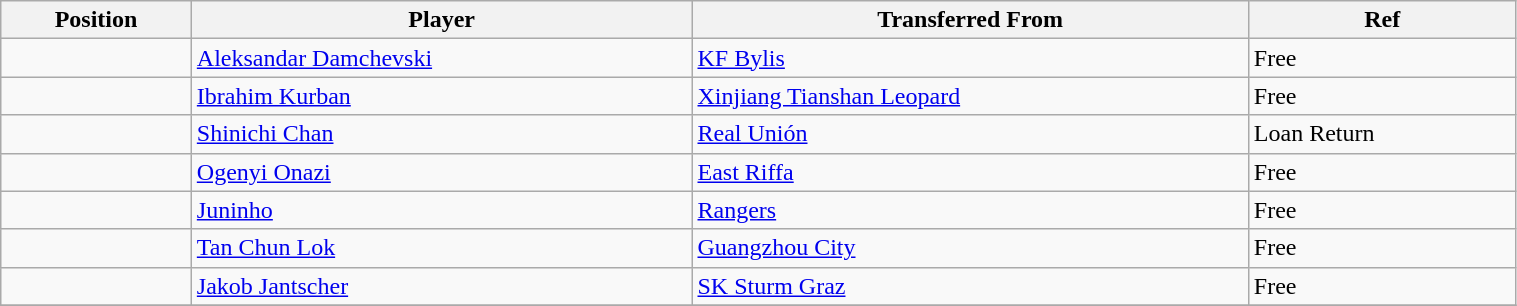<table class="wikitable sortable" style="width:80%; text-align:center; font-size:100%; text-align:left;">
<tr>
<th>Position</th>
<th>Player</th>
<th>Transferred From</th>
<th>Ref</th>
</tr>
<tr>
<td></td>
<td> <a href='#'>Aleksandar Damchevski</a></td>
<td> <a href='#'>KF Bylis</a></td>
<td>Free</td>
</tr>
<tr>
<td></td>
<td> <a href='#'>Ibrahim Kurban</a></td>
<td> <a href='#'>Xinjiang Tianshan Leopard</a></td>
<td>Free</td>
</tr>
<tr>
<td></td>
<td> <a href='#'>Shinichi Chan</a></td>
<td> <a href='#'>Real Unión</a></td>
<td>Loan Return</td>
</tr>
<tr>
<td></td>
<td> <a href='#'>Ogenyi Onazi</a></td>
<td> <a href='#'>East Riffa</a></td>
<td>Free </td>
</tr>
<tr>
<td></td>
<td> <a href='#'>Juninho</a></td>
<td> <a href='#'>Rangers</a></td>
<td>Free</td>
</tr>
<tr>
<td></td>
<td> <a href='#'>Tan Chun Lok</a></td>
<td> <a href='#'>Guangzhou City</a></td>
<td>Free </td>
</tr>
<tr>
<td></td>
<td> <a href='#'>Jakob Jantscher</a></td>
<td> <a href='#'>SK Sturm Graz</a></td>
<td>Free </td>
</tr>
<tr>
</tr>
</table>
